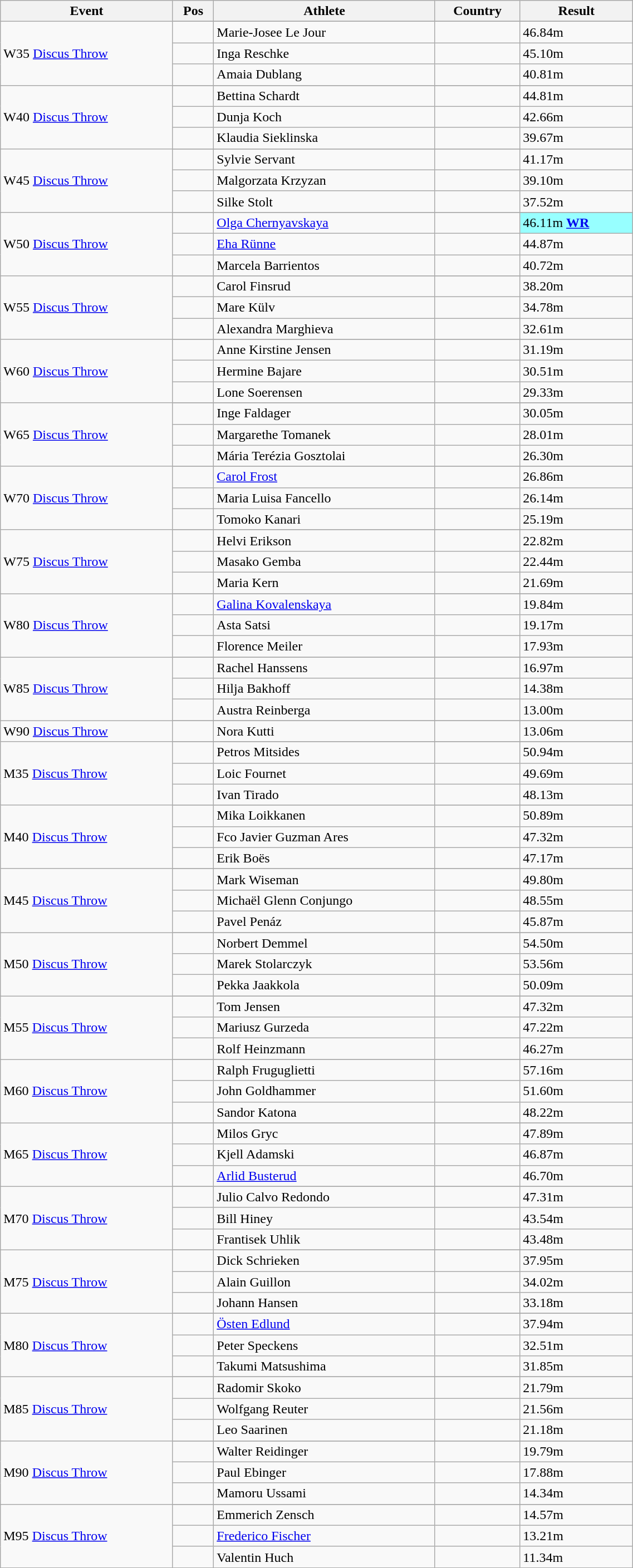<table class="wikitable" style="width:60%;">
<tr>
<th>Event</th>
<th>Pos</th>
<th>Athlete</th>
<th>Country</th>
<th>Result</th>
</tr>
<tr>
<td rowspan='4'>W35 <a href='#'>Discus Throw</a></td>
</tr>
<tr>
<td align=center></td>
<td align=left>Marie-Josee Le Jour</td>
<td align=left></td>
<td>46.84m</td>
</tr>
<tr>
<td align=center></td>
<td align=left>Inga Reschke</td>
<td align=left></td>
<td>45.10m</td>
</tr>
<tr>
<td align=center></td>
<td align=left>Amaia Dublang</td>
<td align=left></td>
<td>40.81m</td>
</tr>
<tr>
<td rowspan='4'>W40 <a href='#'>Discus Throw</a></td>
</tr>
<tr>
<td align=center></td>
<td align=left>Bettina Schardt</td>
<td align=left></td>
<td>44.81m</td>
</tr>
<tr>
<td align=center></td>
<td align=left>Dunja Koch</td>
<td align=left></td>
<td>42.66m</td>
</tr>
<tr>
<td align=center></td>
<td align=left>Klaudia Sieklinska</td>
<td align=left></td>
<td>39.67m</td>
</tr>
<tr>
<td rowspan='4'>W45 <a href='#'>Discus Throw</a></td>
</tr>
<tr>
<td align=center></td>
<td align=left>Sylvie Servant</td>
<td align=left></td>
<td>41.17m</td>
</tr>
<tr>
<td align=center></td>
<td align=left>Malgorzata Krzyzan</td>
<td align=left></td>
<td>39.10m</td>
</tr>
<tr>
<td align=center></td>
<td align=left>Silke Stolt</td>
<td align=left></td>
<td>37.52m</td>
</tr>
<tr>
<td rowspan='4'>W50 <a href='#'>Discus Throw</a></td>
</tr>
<tr>
<td align=center></td>
<td align=left><a href='#'>Olga Chernyavskaya</a></td>
<td align=left></td>
<td bgcolor=#97ffff>46.11m <strong><a href='#'>WR</a></strong></td>
</tr>
<tr>
<td align=center></td>
<td align=left><a href='#'>Eha Rünne</a></td>
<td align=left></td>
<td>44.87m</td>
</tr>
<tr>
<td align=center></td>
<td align=left>Marcela Barrientos</td>
<td align=left></td>
<td>40.72m</td>
</tr>
<tr>
<td rowspan='4'>W55 <a href='#'>Discus Throw</a></td>
</tr>
<tr>
<td align=center></td>
<td align=left>Carol Finsrud</td>
<td align=left></td>
<td>38.20m</td>
</tr>
<tr>
<td align=center></td>
<td align=left>Mare Külv</td>
<td align=left></td>
<td>34.78m</td>
</tr>
<tr>
<td align=center></td>
<td align=left>Alexandra Marghieva</td>
<td align=left></td>
<td>32.61m</td>
</tr>
<tr>
<td rowspan='4'>W60 <a href='#'>Discus Throw</a></td>
</tr>
<tr>
<td align=center></td>
<td align=left>Anne Kirstine Jensen</td>
<td align=left></td>
<td>31.19m</td>
</tr>
<tr>
<td align=center></td>
<td align=left>Hermine Bajare</td>
<td align=left></td>
<td>30.51m</td>
</tr>
<tr>
<td align=center></td>
<td align=left>Lone Soerensen</td>
<td align=left></td>
<td>29.33m</td>
</tr>
<tr>
<td rowspan='4'>W65 <a href='#'>Discus Throw</a></td>
</tr>
<tr>
<td align=center></td>
<td align=left>Inge Faldager</td>
<td align=left></td>
<td>30.05m</td>
</tr>
<tr>
<td align=center></td>
<td align=left>Margarethe Tomanek</td>
<td align=left></td>
<td>28.01m</td>
</tr>
<tr>
<td align=center></td>
<td align=left>Mária Terézia Gosztolai</td>
<td align=left></td>
<td>26.30m</td>
</tr>
<tr>
<td rowspan='4'>W70 <a href='#'>Discus Throw</a></td>
</tr>
<tr>
<td align=center></td>
<td align=left><a href='#'>Carol Frost</a></td>
<td align=left></td>
<td>26.86m</td>
</tr>
<tr>
<td align=center></td>
<td align=left>Maria Luisa Fancello</td>
<td align=left></td>
<td>26.14m</td>
</tr>
<tr>
<td align=center></td>
<td align=left>Tomoko Kanari</td>
<td align=left></td>
<td>25.19m</td>
</tr>
<tr>
<td rowspan='4'>W75 <a href='#'>Discus Throw</a></td>
</tr>
<tr>
<td align=center></td>
<td align=left>Helvi Erikson</td>
<td align=left></td>
<td>22.82m</td>
</tr>
<tr>
<td align=center></td>
<td align=left>Masako Gemba</td>
<td align=left></td>
<td>22.44m</td>
</tr>
<tr>
<td align=center></td>
<td align=left>Maria Kern</td>
<td align=left></td>
<td>21.69m</td>
</tr>
<tr>
<td rowspan='4'>W80 <a href='#'>Discus Throw</a></td>
</tr>
<tr>
<td align=center></td>
<td align=left><a href='#'>Galina Kovalenskaya</a></td>
<td align=left></td>
<td>19.84m</td>
</tr>
<tr>
<td align=center></td>
<td align=left>Asta Satsi</td>
<td align=left></td>
<td>19.17m</td>
</tr>
<tr>
<td align=center></td>
<td align=left>Florence Meiler</td>
<td align=left></td>
<td>17.93m</td>
</tr>
<tr>
<td rowspan='4'>W85 <a href='#'>Discus Throw</a></td>
</tr>
<tr>
<td align=center></td>
<td align=left>Rachel Hanssens</td>
<td align=left></td>
<td>16.97m</td>
</tr>
<tr>
<td align=center></td>
<td align=left>Hilja Bakhoff</td>
<td align=left></td>
<td>14.38m</td>
</tr>
<tr>
<td align=center></td>
<td align=left>Austra Reinberga</td>
<td align=left></td>
<td>13.00m</td>
</tr>
<tr>
<td rowspan='2'>W90 <a href='#'>Discus Throw</a></td>
</tr>
<tr>
<td align=center></td>
<td align=left>Nora Kutti</td>
<td align=left></td>
<td>13.06m</td>
</tr>
<tr>
<td rowspan='4'>M35 <a href='#'>Discus Throw</a></td>
</tr>
<tr>
<td align=center></td>
<td align=left>Petros Mitsides</td>
<td align=left></td>
<td>50.94m</td>
</tr>
<tr>
<td align=center></td>
<td align=left>Loic Fournet</td>
<td align=left></td>
<td>49.69m</td>
</tr>
<tr>
<td align=center></td>
<td align=left>Ivan Tirado</td>
<td align=left></td>
<td>48.13m</td>
</tr>
<tr>
<td rowspan='4'>M40 <a href='#'>Discus Throw</a></td>
</tr>
<tr>
<td align=center></td>
<td align=left>Mika Loikkanen</td>
<td align=left></td>
<td>50.89m</td>
</tr>
<tr>
<td align=center></td>
<td align=left>Fco Javier Guzman Ares</td>
<td align=left></td>
<td>47.32m</td>
</tr>
<tr>
<td align=center></td>
<td align=left>Erik Boës</td>
<td align=left></td>
<td>47.17m</td>
</tr>
<tr>
<td rowspan='4'>M45 <a href='#'>Discus Throw</a></td>
</tr>
<tr>
<td align=center></td>
<td align=left>Mark Wiseman</td>
<td align=left></td>
<td>49.80m</td>
</tr>
<tr>
<td align=center></td>
<td align=left>Michaël Glenn Conjungo</td>
<td align=left></td>
<td>48.55m</td>
</tr>
<tr>
<td align=center></td>
<td align=left>Pavel Penáz</td>
<td align=left></td>
<td>45.87m</td>
</tr>
<tr>
<td rowspan='4'>M50 <a href='#'>Discus Throw</a></td>
</tr>
<tr>
<td align=center></td>
<td align=left>Norbert Demmel</td>
<td align=left></td>
<td>54.50m</td>
</tr>
<tr>
<td align=center></td>
<td align=left>Marek Stolarczyk</td>
<td align=left></td>
<td>53.56m</td>
</tr>
<tr>
<td align=center></td>
<td align=left>Pekka Jaakkola</td>
<td align=left></td>
<td>50.09m</td>
</tr>
<tr>
<td rowspan='4'>M55 <a href='#'>Discus Throw</a></td>
</tr>
<tr>
<td align=center></td>
<td align=left>Tom Jensen</td>
<td align=left></td>
<td>47.32m</td>
</tr>
<tr>
<td align=center></td>
<td align=left>Mariusz Gurzeda</td>
<td align=left></td>
<td>47.22m</td>
</tr>
<tr>
<td align=center></td>
<td align=left>Rolf Heinzmann</td>
<td align=left></td>
<td>46.27m</td>
</tr>
<tr>
<td rowspan='4'>M60 <a href='#'>Discus Throw</a></td>
</tr>
<tr>
<td align=center></td>
<td align=left>Ralph Fruguglietti</td>
<td align=left></td>
<td>57.16m</td>
</tr>
<tr>
<td align=center></td>
<td align=left>John Goldhammer</td>
<td align=left></td>
<td>51.60m</td>
</tr>
<tr>
<td align=center></td>
<td align=left>Sandor Katona</td>
<td align=left></td>
<td>48.22m</td>
</tr>
<tr>
<td rowspan='4'>M65 <a href='#'>Discus Throw</a></td>
</tr>
<tr>
<td align=center></td>
<td align=left>Milos Gryc</td>
<td align=left></td>
<td>47.89m</td>
</tr>
<tr>
<td align=center></td>
<td align=left>Kjell Adamski</td>
<td align=left></td>
<td>46.87m</td>
</tr>
<tr>
<td align=center></td>
<td align=left><a href='#'>Arlid Busterud</a></td>
<td align=left></td>
<td>46.70m</td>
</tr>
<tr>
<td rowspan='4'>M70 <a href='#'>Discus Throw</a></td>
</tr>
<tr>
<td align=center></td>
<td align=left>Julio Calvo Redondo</td>
<td align=left></td>
<td>47.31m</td>
</tr>
<tr>
<td align=center></td>
<td align=left>Bill Hiney</td>
<td align=left></td>
<td>43.54m</td>
</tr>
<tr>
<td align=center></td>
<td align=left>Frantisek Uhlik</td>
<td align=left></td>
<td>43.48m</td>
</tr>
<tr>
<td rowspan='4'>M75 <a href='#'>Discus Throw</a></td>
</tr>
<tr>
<td align=center></td>
<td align=left>Dick Schrieken</td>
<td align=left></td>
<td>37.95m</td>
</tr>
<tr>
<td align=center></td>
<td align=left>Alain Guillon</td>
<td align=left></td>
<td>34.02m</td>
</tr>
<tr>
<td align=center></td>
<td align=left>Johann Hansen</td>
<td align=left></td>
<td>33.18m</td>
</tr>
<tr>
<td rowspan='4'>M80 <a href='#'>Discus Throw</a></td>
</tr>
<tr>
<td align=center></td>
<td align=left><a href='#'>Östen Edlund</a></td>
<td align=left></td>
<td>37.94m</td>
</tr>
<tr>
<td align=center></td>
<td align=left>Peter Speckens</td>
<td align=left></td>
<td>32.51m</td>
</tr>
<tr>
<td align=center></td>
<td align=left>Takumi Matsushima</td>
<td align=left></td>
<td>31.85m</td>
</tr>
<tr>
<td rowspan='4'>M85 <a href='#'>Discus Throw</a></td>
</tr>
<tr>
<td align=center></td>
<td align=left>Radomir Skoko</td>
<td align=left></td>
<td>21.79m</td>
</tr>
<tr>
<td align=center></td>
<td align=left>Wolfgang Reuter</td>
<td align=left></td>
<td>21.56m</td>
</tr>
<tr>
<td align=center></td>
<td align=left>Leo Saarinen</td>
<td align=left></td>
<td>21.18m</td>
</tr>
<tr>
<td rowspan='4'>M90 <a href='#'>Discus Throw</a></td>
</tr>
<tr>
<td align=center></td>
<td align=left>Walter Reidinger</td>
<td align=left></td>
<td>19.79m</td>
</tr>
<tr>
<td align=center></td>
<td align=left>Paul Ebinger</td>
<td align=left></td>
<td>17.88m</td>
</tr>
<tr>
<td align=center></td>
<td align=left>Mamoru Ussami</td>
<td align=left></td>
<td>14.34m</td>
</tr>
<tr>
<td rowspan='4'>M95 <a href='#'>Discus Throw</a></td>
</tr>
<tr>
<td align=center></td>
<td align=left>Emmerich Zensch</td>
<td align=left></td>
<td>14.57m</td>
</tr>
<tr>
<td align=center></td>
<td align=left><a href='#'>Frederico Fischer</a></td>
<td align=left></td>
<td>13.21m</td>
</tr>
<tr>
<td align=center></td>
<td align=left>Valentin Huch</td>
<td align=left></td>
<td>11.34m</td>
</tr>
</table>
